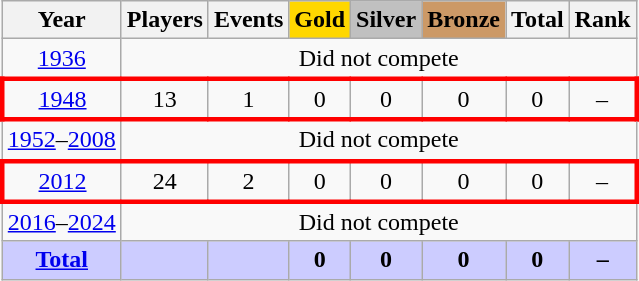<table class="wikitable sortable collapsible collapsed">
<tr>
<th>Year</th>
<th>Players</th>
<th>Events</th>
<th style="text-align:center; background-color:gold;"><strong>Gold</strong></th>
<th style="text-align:center; background-color:silver;"><strong>Silver</strong></th>
<th style="text-align:center; background-color:#c96;"><strong>Bronze</strong></th>
<th>Total</th>
<th>Rank</th>
</tr>
<tr style="text-align:center">
<td><a href='#'>1936</a></td>
<td colspan="7">Did not compete</td>
</tr>
<tr style="text-align:center;border: 3px solid red">
<td><a href='#'>1948</a></td>
<td>13</td>
<td>1</td>
<td>0</td>
<td>0</td>
<td>0</td>
<td>0</td>
<td>–</td>
</tr>
<tr style="text-align:center">
<td><a href='#'>1952</a>–<a href='#'>2008</a></td>
<td colspan="7">Did not compete</td>
</tr>
<tr style="text-align:center;border: 3px solid red">
<td><a href='#'>2012</a></td>
<td>24</td>
<td>2</td>
<td>0</td>
<td>0</td>
<td>0</td>
<td>0</td>
<td>–</td>
</tr>
<tr style="text-align:center">
<td><a href='#'>2016</a>–<a href='#'>2024</a></td>
<td colspan="7">Did not compete</td>
</tr>
<tr style="text-align:center; background-color:#ccf;">
<td><strong><a href='#'>Total</a></strong></td>
<td></td>
<td></td>
<td><strong>0</strong></td>
<td><strong>0</strong></td>
<td><strong>0</strong></td>
<td><strong>0</strong></td>
<td><strong>–</strong></td>
</tr>
</table>
